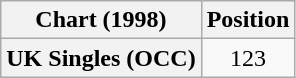<table class="wikitable plainrowheaders" style="text-align:center">
<tr>
<th scope="col">Chart (1998)</th>
<th scope="col">Position</th>
</tr>
<tr>
<th scope="row">UK Singles (OCC)</th>
<td>123</td>
</tr>
</table>
